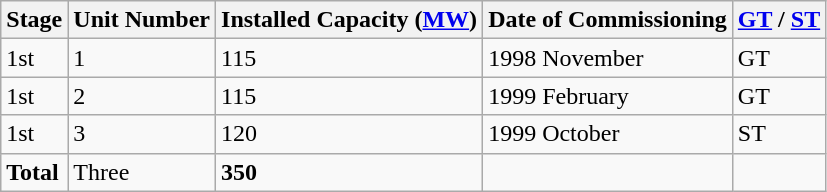<table class="sortable wikitable">
<tr>
<th>Stage</th>
<th>Unit Number</th>
<th>Installed Capacity (<a href='#'>MW</a>)</th>
<th>Date of Commissioning</th>
<th><a href='#'>GT</a> / <a href='#'>ST</a></th>
</tr>
<tr>
<td>1st</td>
<td>1</td>
<td>115</td>
<td>1998 November</td>
<td>GT</td>
</tr>
<tr>
<td>1st</td>
<td>2</td>
<td>115</td>
<td>1999 February</td>
<td>GT</td>
</tr>
<tr>
<td>1st</td>
<td>3</td>
<td>120</td>
<td>1999 October</td>
<td>ST</td>
</tr>
<tr>
<td><strong>Total</strong></td>
<td>Three</td>
<td><strong>350</strong></td>
<td></td>
<td></td>
</tr>
</table>
